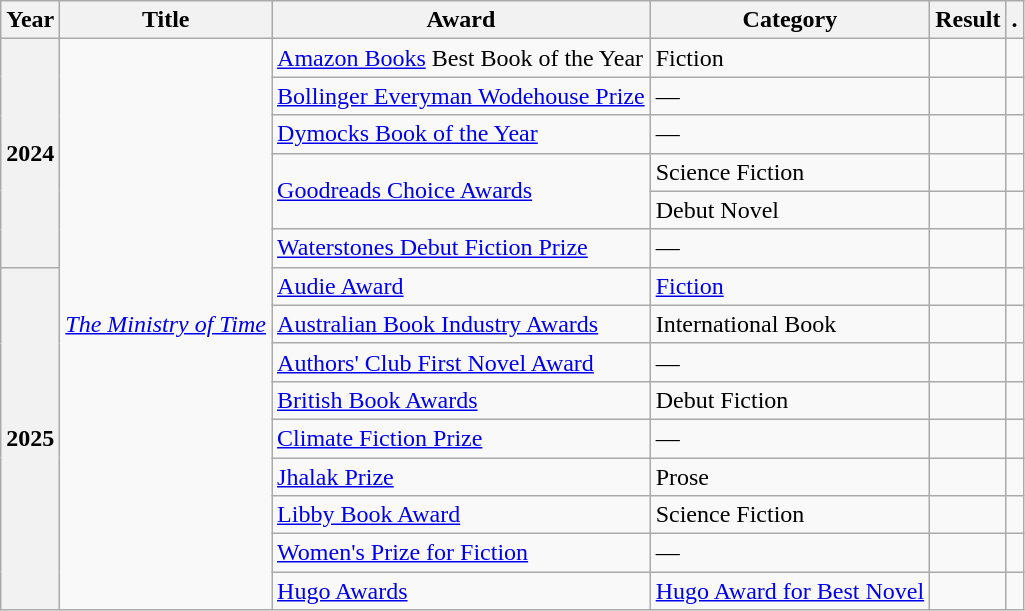<table class="wikitable sortable">
<tr>
<th>Year</th>
<th>Title</th>
<th>Award</th>
<th>Category</th>
<th>Result</th>
<th>.</th>
</tr>
<tr>
<th rowspan="6">2024</th>
<td rowspan="15"><em><a href='#'>The Ministry of Time</a></em></td>
<td><a href='#'>Amazon Books</a> Best Book of the Year</td>
<td>Fiction</td>
<td></td>
<td></td>
</tr>
<tr>
<td><a href='#'>Bollinger Everyman Wodehouse Prize</a></td>
<td>—</td>
<td></td>
<td></td>
</tr>
<tr>
<td><a href='#'>Dymocks Book of the Year</a></td>
<td>—</td>
<td></td>
<td></td>
</tr>
<tr>
<td rowspan="2"><a href='#'>Goodreads Choice Awards</a></td>
<td>Science Fiction</td>
<td></td>
<td></td>
</tr>
<tr>
<td>Debut Novel</td>
<td></td>
<td></td>
</tr>
<tr>
<td><a href='#'>Waterstones Debut Fiction Prize</a></td>
<td>—</td>
<td></td>
<td></td>
</tr>
<tr>
<th rowspan="9">2025</th>
<td><a href='#'>Audie Award</a></td>
<td><a href='#'>Fiction</a></td>
<td></td>
<td></td>
</tr>
<tr>
<td><a href='#'>Australian Book Industry Awards</a></td>
<td>International Book</td>
<td></td>
<td></td>
</tr>
<tr>
<td><a href='#'>Authors' Club First Novel Award</a></td>
<td>—</td>
<td></td>
<td></td>
</tr>
<tr>
<td><a href='#'>British Book Awards</a></td>
<td>Debut Fiction</td>
<td></td>
<td></td>
</tr>
<tr>
<td><a href='#'>Climate Fiction Prize</a></td>
<td>—</td>
<td></td>
<td></td>
</tr>
<tr>
<td><a href='#'>Jhalak Prize</a></td>
<td>Prose</td>
<td></td>
<td></td>
</tr>
<tr>
<td><a href='#'>Libby Book Award</a></td>
<td>Science Fiction</td>
<td></td>
<td></td>
</tr>
<tr>
<td><a href='#'>Women's Prize for Fiction</a></td>
<td>—</td>
<td></td>
<td></td>
</tr>
<tr>
<td><a href='#'>Hugo Awards</a></td>
<td><a href='#'>Hugo Award for Best Novel</a></td>
<td></td>
<td></td>
</tr>
</table>
